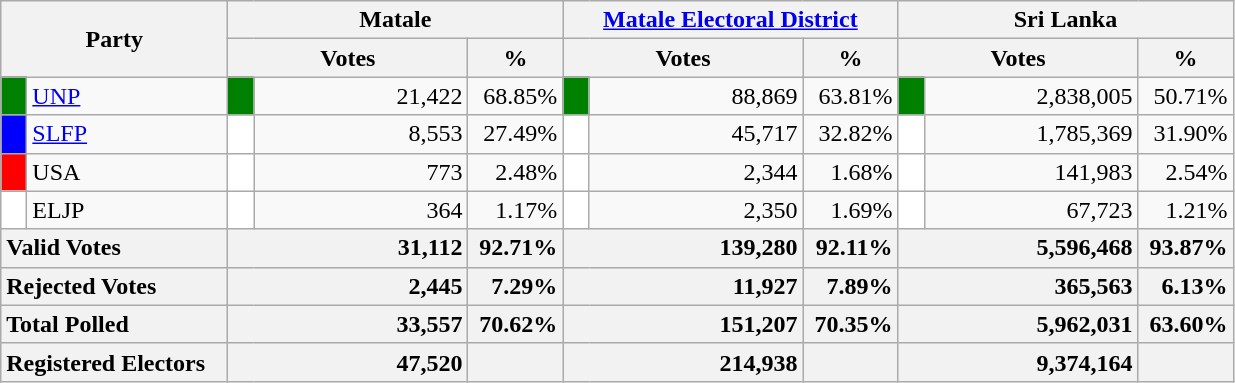<table class="wikitable">
<tr>
<th colspan="2" width="144px"rowspan="2">Party</th>
<th colspan="3" width="216px">Matale</th>
<th colspan="3" width="216px"><a href='#'>Matale Electoral District</a></th>
<th colspan="3" width="216px">Sri Lanka</th>
</tr>
<tr>
<th colspan="2" width="144px">Votes</th>
<th>%</th>
<th colspan="2" width="144px">Votes</th>
<th>%</th>
<th colspan="2" width="144px">Votes</th>
<th>%</th>
</tr>
<tr>
<td style="background-color:green;" width="10px"></td>
<td style="text-align:left;"><a href='#'>UNP</a></td>
<td style="background-color:green;" width="10px"></td>
<td style="text-align:right;">21,422</td>
<td style="text-align:right;">68.85%</td>
<td style="background-color:green;" width="10px"></td>
<td style="text-align:right;">88,869</td>
<td style="text-align:right;">63.81%</td>
<td style="background-color:green;" width="10px"></td>
<td style="text-align:right;">2,838,005</td>
<td style="text-align:right;">50.71%</td>
</tr>
<tr>
<td style="background-color:blue;" width="10px"></td>
<td style="text-align:left;"><a href='#'>SLFP</a></td>
<td style="background-color:white;" width="10px"></td>
<td style="text-align:right;">8,553</td>
<td style="text-align:right;">27.49%</td>
<td style="background-color:white;" width="10px"></td>
<td style="text-align:right;">45,717</td>
<td style="text-align:right;">32.82%</td>
<td style="background-color:white;" width="10px"></td>
<td style="text-align:right;">1,785,369</td>
<td style="text-align:right;">31.90%</td>
</tr>
<tr>
<td style="background-color:red;" width="10px"></td>
<td style="text-align:left;">USA</td>
<td style="background-color:white;" width="10px"></td>
<td style="text-align:right;">773</td>
<td style="text-align:right;">2.48%</td>
<td style="background-color:white;" width="10px"></td>
<td style="text-align:right;">2,344</td>
<td style="text-align:right;">1.68%</td>
<td style="background-color:white;" width="10px"></td>
<td style="text-align:right;">141,983</td>
<td style="text-align:right;">2.54%</td>
</tr>
<tr>
<td style="background-color:white;" width="10px"></td>
<td style="text-align:left;">ELJP</td>
<td style="background-color:white;" width="10px"></td>
<td style="text-align:right;">364</td>
<td style="text-align:right;">1.17%</td>
<td style="background-color:white;" width="10px"></td>
<td style="text-align:right;">2,350</td>
<td style="text-align:right;">1.69%</td>
<td style="background-color:white;" width="10px"></td>
<td style="text-align:right;">67,723</td>
<td style="text-align:right;">1.21%</td>
</tr>
<tr>
<th colspan="2" width="144px"style="text-align:left;">Valid Votes</th>
<th style="text-align:right;"colspan="2" width="144px">31,112</th>
<th style="text-align:right;">92.71%</th>
<th style="text-align:right;"colspan="2" width="144px">139,280</th>
<th style="text-align:right;">92.11%</th>
<th style="text-align:right;"colspan="2" width="144px">5,596,468</th>
<th style="text-align:right;">93.87%</th>
</tr>
<tr>
<th colspan="2" width="144px"style="text-align:left;">Rejected Votes</th>
<th style="text-align:right;"colspan="2" width="144px">2,445</th>
<th style="text-align:right;">7.29%</th>
<th style="text-align:right;"colspan="2" width="144px">11,927</th>
<th style="text-align:right;">7.89%</th>
<th style="text-align:right;"colspan="2" width="144px">365,563</th>
<th style="text-align:right;">6.13%</th>
</tr>
<tr>
<th colspan="2" width="144px"style="text-align:left;">Total Polled</th>
<th style="text-align:right;"colspan="2" width="144px">33,557</th>
<th style="text-align:right;">70.62%</th>
<th style="text-align:right;"colspan="2" width="144px">151,207</th>
<th style="text-align:right;">70.35%</th>
<th style="text-align:right;"colspan="2" width="144px">5,962,031</th>
<th style="text-align:right;">63.60%</th>
</tr>
<tr>
<th colspan="2" width="144px"style="text-align:left;">Registered Electors</th>
<th style="text-align:right;"colspan="2" width="144px">47,520</th>
<th></th>
<th style="text-align:right;"colspan="2" width="144px">214,938</th>
<th></th>
<th style="text-align:right;"colspan="2" width="144px">9,374,164</th>
<th></th>
</tr>
</table>
